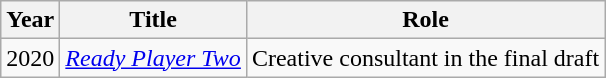<table class="wikitable sortable">
<tr>
<th>Year</th>
<th>Title</th>
<th>Role</th>
</tr>
<tr>
<td>2020</td>
<td><em><a href='#'>Ready Player Two</a></em></td>
<td>Creative consultant in the final draft</td>
</tr>
</table>
